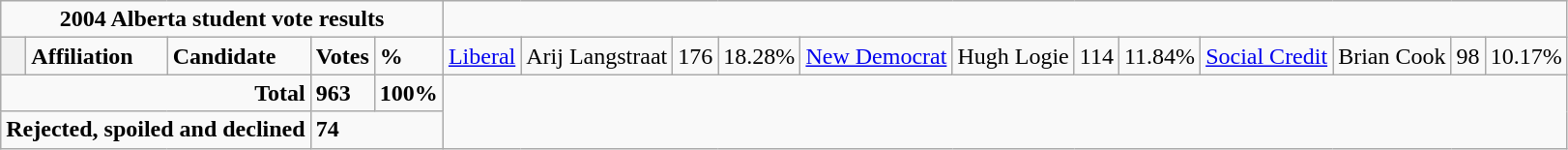<table class="wikitable">
<tr>
<td colspan="5" align="center"><strong>2004 Alberta student vote results</strong></td>
</tr>
<tr>
<th style="width: 10px;"></th>
<td><strong>Affiliation</strong></td>
<td><strong>Candidate</strong></td>
<td><strong>Votes</strong></td>
<td><strong>%</strong><br>
</td>
<td><a href='#'>Liberal</a></td>
<td>Arij Langstraat</td>
<td>176</td>
<td>18.28%<br></td>
<td><a href='#'>New Democrat</a></td>
<td>Hugh Logie</td>
<td>114</td>
<td>11.84%<br>
</td>
<td><a href='#'>Social Credit</a></td>
<td>Brian Cook</td>
<td>98</td>
<td>10.17%<br></td>
</tr>
<tr>
<td colspan="3" align="right"><strong>Total</strong></td>
<td><strong>963</strong></td>
<td><strong>100%</strong></td>
</tr>
<tr>
<td colspan="3" align="right"><strong>Rejected, spoiled and declined</strong></td>
<td colspan="2"><strong>74</strong></td>
</tr>
</table>
